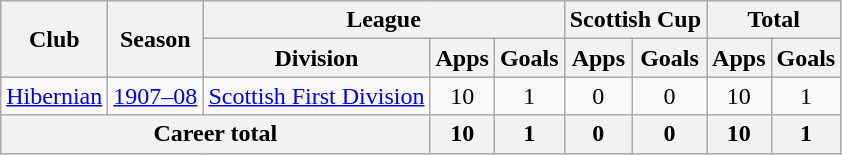<table class="wikitable" style="text-align: center;">
<tr>
<th rowspan="2">Club</th>
<th rowspan="2">Season</th>
<th colspan="3">League</th>
<th colspan="2">Scottish Cup</th>
<th colspan="2">Total</th>
</tr>
<tr>
<th>Division</th>
<th>Apps</th>
<th>Goals</th>
<th>Apps</th>
<th>Goals</th>
<th>Apps</th>
<th>Goals</th>
</tr>
<tr>
<td><a href='#'>Hibernian</a></td>
<td><a href='#'>1907–08</a></td>
<td><a href='#'>Scottish First Division</a></td>
<td>10</td>
<td>1</td>
<td>0</td>
<td>0</td>
<td>10</td>
<td>1</td>
</tr>
<tr>
<th colspan="3">Career total</th>
<th>10</th>
<th>1</th>
<th>0</th>
<th>0</th>
<th>10</th>
<th>1</th>
</tr>
</table>
